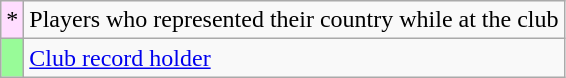<table class="wikitable">
<tr>
<td style="background:#FFDDFF;">*</td>
<td>Players who represented their country while at the club</td>
</tr>
<tr>
<td style="background:#98FB98;"></td>
<td><a href='#'>Club record holder</a></td>
</tr>
</table>
